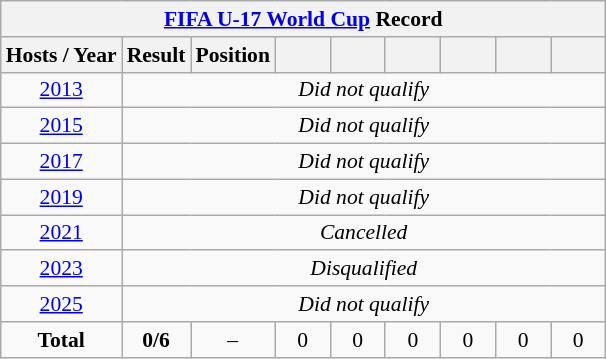<table class="wikitable" style="text-align: center;font-size:90%;">
<tr>
<th colspan=9><a href='#'>FIFA U-17 World Cup</a> Record</th>
</tr>
<tr>
<th>Hosts / Year</th>
<th>Result</th>
<th>Position</th>
<th width=30></th>
<th width=30></th>
<th width=30></th>
<th width=30></th>
<th width=30></th>
<th width=30></th>
</tr>
<tr>
<td> <a href='#'>2013</a></td>
<td colspan=8><em>Did not qualify</em></td>
</tr>
<tr>
<td> <a href='#'>2015</a></td>
<td colspan=8><em>Did not qualify</em></td>
</tr>
<tr>
<td> <a href='#'>2017</a></td>
<td colspan=8><em>Did not qualify</em></td>
</tr>
<tr>
<td> <a href='#'>2019</a></td>
<td colspan=8><em>Did not qualify</em></td>
</tr>
<tr>
<td> <a href='#'>2021</a></td>
<td colspan=8><em>Cancelled</em></td>
</tr>
<tr>
<td> <a href='#'>2023</a></td>
<td colspan=8><em>Disqualified</em></td>
</tr>
<tr>
<td> <a href='#'>2025</a></td>
<td colspan=8><em>Did not qualify</em></td>
</tr>
<tr>
<td><strong>Total</strong></td>
<td><strong>0/6</strong></td>
<td>–</td>
<td>0</td>
<td>0</td>
<td>0</td>
<td>0</td>
<td>0</td>
<td>0</td>
</tr>
</table>
